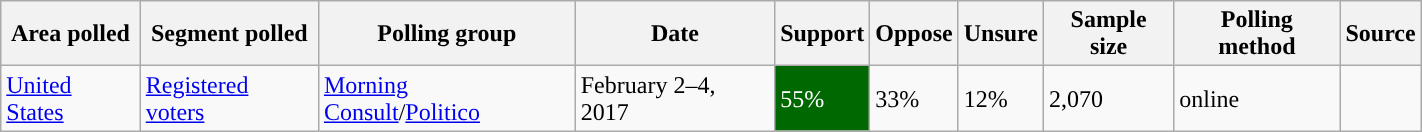<table class="wikitable sortable" style="width: 75%;">
<tr>
<th>Area polled</th>
<th>Segment polled</th>
<th>Polling group</th>
<th>Date</th>
<th>Support</th>
<th>Oppose</th>
<th>Unsure</th>
<th>Sample size</th>
<th>Polling method</th>
<th>Source</th>
</tr>
<tr>
<td> <a href='#'>United States</a></td>
<td><a href='#'>Registered voters</a></td>
<td><a href='#'>Morning Consult</a>/<a href='#'>Politico</a></td>
<td>February 2–4, 2017</td>
<td style="background:#006800; color: white">55%</td>
<td>33%</td>
<td>12%</td>
<td>2,070</td>
<td>online</td>
<td></td>
</tr>
</table>
